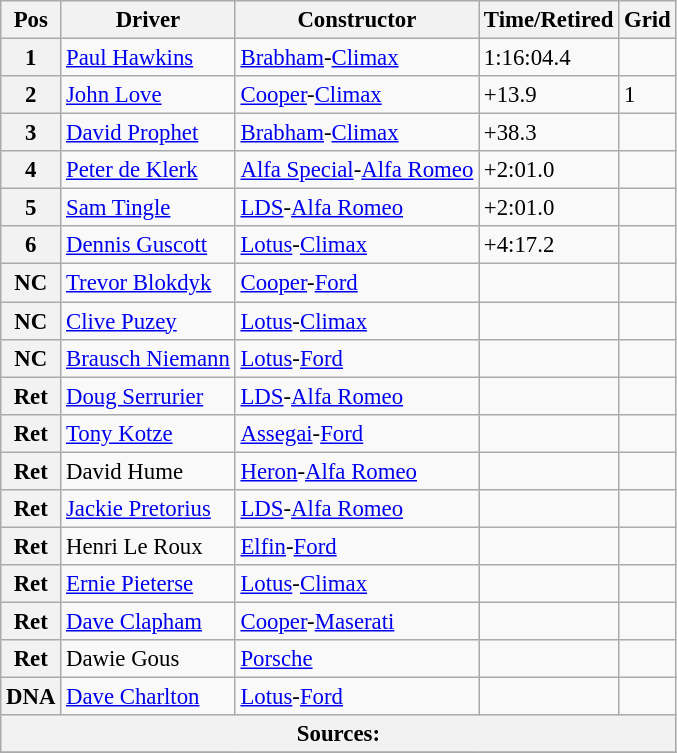<table class="wikitable" style="font-size: 95%;">
<tr>
<th>Pos</th>
<th>Driver</th>
<th>Constructor</th>
<th>Time/Retired</th>
<th>Grid</th>
</tr>
<tr>
<th>1</th>
<td> <a href='#'>Paul Hawkins</a></td>
<td><a href='#'>Brabham</a>-<a href='#'>Climax</a></td>
<td>1:16:04.4</td>
<td></td>
</tr>
<tr>
<th>2</th>
<td> <a href='#'>John Love</a></td>
<td><a href='#'>Cooper</a>-<a href='#'>Climax</a></td>
<td>+13.9</td>
<td>1</td>
</tr>
<tr>
<th>3</th>
<td> <a href='#'>David Prophet</a></td>
<td><a href='#'>Brabham</a>-<a href='#'>Climax</a></td>
<td>+38.3</td>
<td></td>
</tr>
<tr>
<th>4</th>
<td> <a href='#'>Peter de Klerk</a></td>
<td><a href='#'>Alfa Special</a>-<a href='#'>Alfa Romeo</a></td>
<td>+2:01.0</td>
<td></td>
</tr>
<tr>
<th>5</th>
<td> <a href='#'>Sam Tingle</a></td>
<td><a href='#'>LDS</a>-<a href='#'>Alfa Romeo</a></td>
<td>+2:01.0</td>
<td></td>
</tr>
<tr>
<th>6</th>
<td> <a href='#'>Dennis Guscott</a></td>
<td><a href='#'>Lotus</a>-<a href='#'>Climax</a></td>
<td>+4:17.2</td>
<td></td>
</tr>
<tr>
<th>NC</th>
<td> <a href='#'>Trevor Blokdyk</a></td>
<td><a href='#'>Cooper</a>-<a href='#'>Ford</a></td>
<td></td>
<td></td>
</tr>
<tr>
<th>NC</th>
<td> <a href='#'>Clive Puzey</a></td>
<td><a href='#'>Lotus</a>-<a href='#'>Climax</a></td>
<td></td>
<td></td>
</tr>
<tr>
<th>NC</th>
<td> <a href='#'>Brausch Niemann</a></td>
<td><a href='#'>Lotus</a>-<a href='#'>Ford</a></td>
<td></td>
<td></td>
</tr>
<tr>
<th>Ret</th>
<td> <a href='#'>Doug Serrurier</a></td>
<td><a href='#'>LDS</a>-<a href='#'>Alfa Romeo</a></td>
<td></td>
<td></td>
</tr>
<tr>
<th>Ret</th>
<td> <a href='#'>Tony Kotze</a></td>
<td><a href='#'>Assegai</a>-<a href='#'>Ford</a></td>
<td></td>
<td></td>
</tr>
<tr>
<th>Ret</th>
<td> David Hume</td>
<td><a href='#'>Heron</a>-<a href='#'>Alfa Romeo</a></td>
<td></td>
<td></td>
</tr>
<tr>
<th>Ret</th>
<td> <a href='#'>Jackie Pretorius</a></td>
<td><a href='#'>LDS</a>-<a href='#'>Alfa Romeo</a></td>
<td></td>
<td></td>
</tr>
<tr>
<th>Ret</th>
<td> Henri Le Roux</td>
<td><a href='#'>Elfin</a>-<a href='#'>Ford</a></td>
<td></td>
<td></td>
</tr>
<tr>
<th>Ret</th>
<td> <a href='#'>Ernie Pieterse</a></td>
<td><a href='#'>Lotus</a>-<a href='#'>Climax</a></td>
<td></td>
<td></td>
</tr>
<tr>
<th>Ret</th>
<td> <a href='#'>Dave Clapham</a></td>
<td><a href='#'>Cooper</a>-<a href='#'>Maserati</a></td>
<td></td>
<td></td>
</tr>
<tr>
<th>Ret</th>
<td> Dawie Gous</td>
<td><a href='#'>Porsche</a></td>
<td></td>
<td></td>
</tr>
<tr>
<th>DNA</th>
<td> <a href='#'>Dave Charlton</a></td>
<td><a href='#'>Lotus</a>-<a href='#'>Ford</a></td>
<td></td>
<td></td>
</tr>
<tr style="background-color:#E5E4E2" align="center">
<th colspan=6>Sources:</th>
</tr>
<tr>
</tr>
</table>
